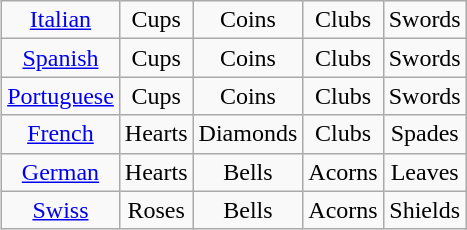<table class="wikitable"  style="text-align:center; float:right; margin-left: 1em;">
<tr>
<td scope="row"><a href='#'>Italian</a></td>
<td>Cups<br> </td>
<td>Coins<br> </td>
<td>Clubs<br> </td>
<td>Swords<br> </td>
</tr>
<tr>
<td scope="row"><a href='#'>Spanish</a></td>
<td>Cups<br> </td>
<td>Coins<br> </td>
<td>Clubs<br> </td>
<td>Swords<br> </td>
</tr>
<tr>
<td scope="row"><a href='#'>Portuguese</a></td>
<td>Cups<br> </td>
<td>Coins<br> </td>
<td>Clubs<br> </td>
<td>Swords<br> </td>
</tr>
<tr>
<td scope="row"><a href='#'>French</a></td>
<td>Hearts<br> </td>
<td>Diamonds<br> </td>
<td>Clubs<br> </td>
<td>Spades<br> </td>
</tr>
<tr>
<td scope="row"><a href='#'>German</a></td>
<td>Hearts<br> </td>
<td>Bells<br> </td>
<td>Acorns<br> </td>
<td>Leaves<br> </td>
</tr>
<tr>
<td scope="row"><a href='#'>Swiss</a></td>
<td>Roses<br> </td>
<td>Bells<br> </td>
<td>Acorns<br> </td>
<td>Shields<br> </td>
</tr>
</table>
